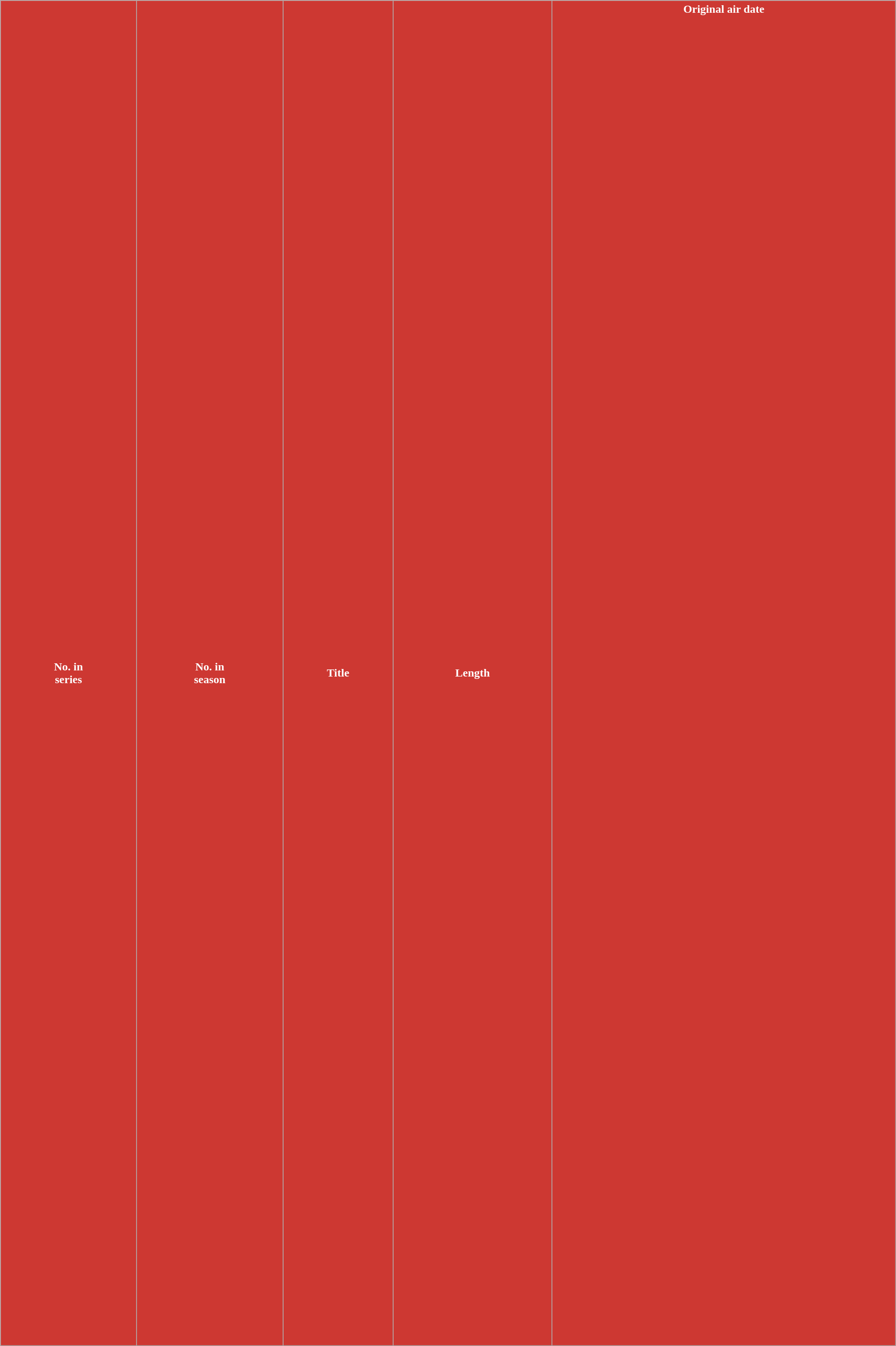<table class="wikitable plainrowheaders" style="width:100%; margin:auto; background:#FFFFFF;">
<tr>
<th scope="col" style="background-color: #CD3832; color:#fff; text-align: center;">No. in<br>series</th>
<th scope="col" style="background-color: #CD3832; color:#fff; text-align: center;">No. in<br>season</th>
<th scope="col" style="background-color: #CD3832; color:#fff; text-align: center;">Title</th>
<th scope="col" style="background-color: #CD3832; color:#fff; text-align: center;">Length</th>
<th scope="col" style="background-color: #CD3832; color:#fff; text-align: center;">Original air date<br><br><br><br><br><br><br><br><br><br><br><br><br><br><br><br><br><br><br><br><br><br><br><br><br><br><br><br><br><br><br><br><br><br><br><br><br><br><br><br><br><br><br><br><br><br><br><br><br><br><br><br><br><br><br><br><br><br><br><br><br><br><br><br><br><br><br><br><br><br><br><br><br><br><br><br><br><br><br><br><br><br><br><br><br><br><br><br><br><br><br><br><br><br><br><br><br><br><br><br><br><br><br><br><br></th>
</tr>
</table>
